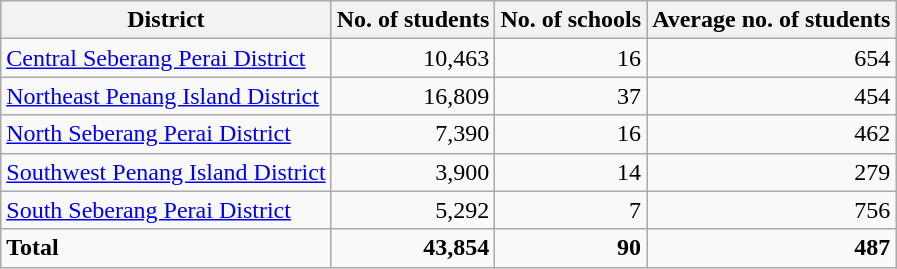<table class="wikitable sortable">
<tr>
<th>District</th>
<th>No. of students</th>
<th>No. of schools</th>
<th>Average no. of students</th>
</tr>
<tr>
<td><a href='#'>Central Seberang Perai District</a></td>
<td style="text-align:right;">10,463</td>
<td style="text-align:right;">16</td>
<td style="text-align:right;">654</td>
</tr>
<tr>
<td><a href='#'>Northeast Penang Island District</a></td>
<td style="text-align:right;">16,809</td>
<td style="text-align:right;">37</td>
<td style="text-align:right;">454</td>
</tr>
<tr>
<td><a href='#'>North Seberang Perai District</a></td>
<td style="text-align:right;">7,390</td>
<td style="text-align:right;">16</td>
<td style="text-align:right;">462</td>
</tr>
<tr>
<td><a href='#'>Southwest Penang Island District</a></td>
<td style="text-align:right;">3,900</td>
<td style="text-align:right;">14</td>
<td style="text-align:right;">279</td>
</tr>
<tr>
<td><a href='#'>South Seberang Perai District</a></td>
<td style="text-align:right;">5,292</td>
<td style="text-align:right;">7</td>
<td style="text-align:right;">756</td>
</tr>
<tr>
<td><strong>Total</strong></td>
<td style="text-align:right;"><strong>43,854</strong></td>
<td style="text-align:right;"><strong>90</strong></td>
<td style="text-align:right;"><strong>  487</strong></td>
</tr>
</table>
